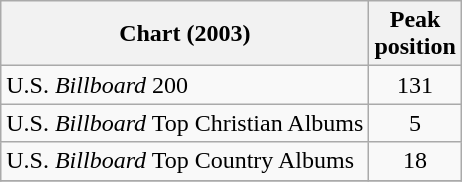<table class="wikitable">
<tr>
<th>Chart (2003)</th>
<th>Peak<br>position</th>
</tr>
<tr>
<td>U.S. <em>Billboard</em> 200</td>
<td align="center">131</td>
</tr>
<tr>
<td>U.S. <em>Billboard</em> Top Christian Albums</td>
<td align="center">5</td>
</tr>
<tr>
<td>U.S. <em>Billboard</em> Top Country Albums</td>
<td align="center">18</td>
</tr>
<tr>
</tr>
</table>
